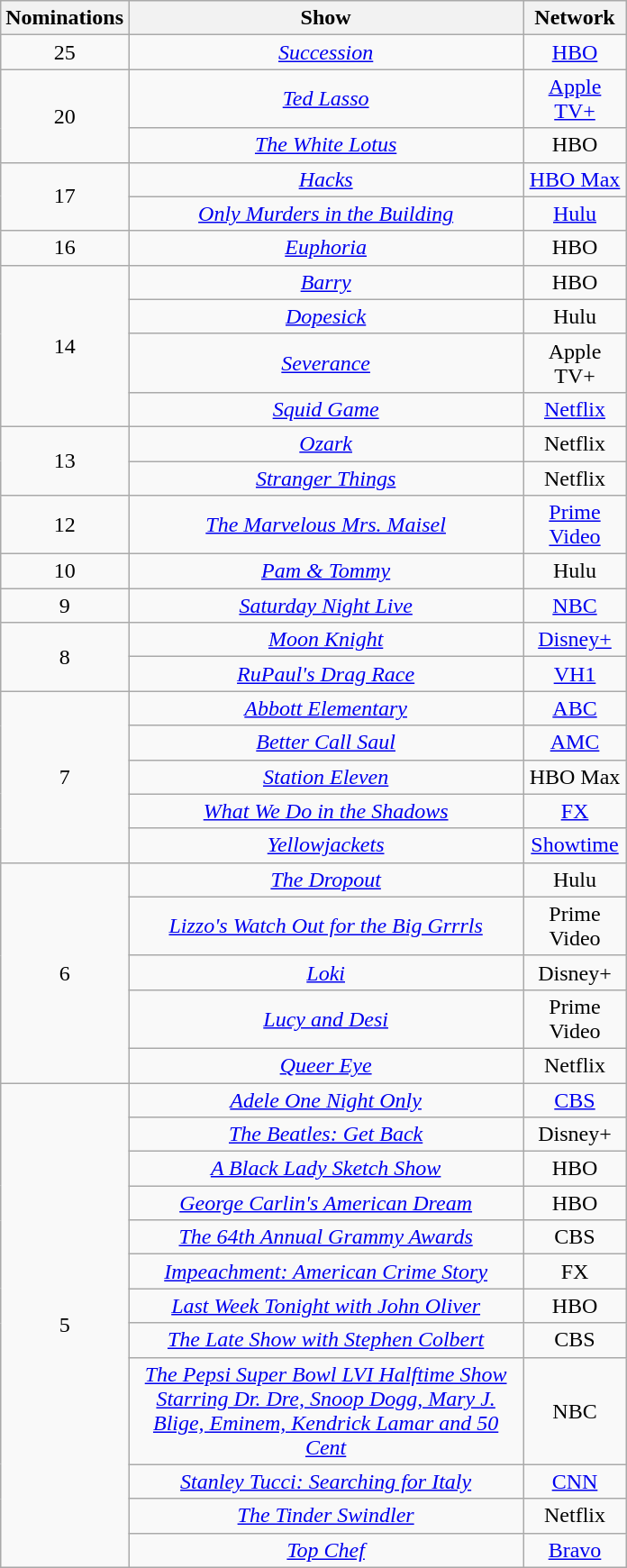<table class="wikitable sortable" style="text-align: center; max-width:29em">
<tr>
<th scope="col">Nominations</th>
<th scope="col">Show</th>
<th scope="col">Network</th>
</tr>
<tr>
<td scope="row">25</td>
<td><em><a href='#'>Succession</a></em></td>
<td><a href='#'>HBO</a></td>
</tr>
<tr>
<td scope="row" rowspan="2">20</td>
<td><em><a href='#'>Ted Lasso</a></em></td>
<td><a href='#'>Apple TV+</a></td>
</tr>
<tr>
<td data-sort-value="White Lotus"><em><a href='#'>The White Lotus</a></em></td>
<td>HBO</td>
</tr>
<tr>
<td scope="row" rowspan="2">17</td>
<td><em><a href='#'>Hacks</a></em></td>
<td><a href='#'>HBO Max</a></td>
</tr>
<tr>
<td><em><a href='#'>Only Murders in the Building</a></em></td>
<td><a href='#'>Hulu</a></td>
</tr>
<tr>
<td scope="row">16</td>
<td><em><a href='#'>Euphoria</a></em></td>
<td>HBO</td>
</tr>
<tr>
<td scope="row" rowspan="4">14</td>
<td><em><a href='#'>Barry</a></em></td>
<td>HBO</td>
</tr>
<tr>
<td><em><a href='#'>Dopesick</a></em></td>
<td>Hulu</td>
</tr>
<tr>
<td><em><a href='#'>Severance</a></em></td>
<td>Apple TV+</td>
</tr>
<tr>
<td><em><a href='#'>Squid Game</a></em></td>
<td><a href='#'>Netflix</a></td>
</tr>
<tr>
<td scope="row" rowspan="2">13</td>
<td><em><a href='#'>Ozark</a></em></td>
<td>Netflix</td>
</tr>
<tr>
<td><em><a href='#'>Stranger Things</a></em></td>
<td>Netflix</td>
</tr>
<tr>
<td scope="row">12</td>
<td data-sort-value="Marvelous Mrs. Maisel"><em><a href='#'>The Marvelous Mrs. Maisel</a></em></td>
<td><a href='#'>Prime Video</a></td>
</tr>
<tr>
<td scope="row">10</td>
<td><em><a href='#'>Pam & Tommy</a></em></td>
<td>Hulu</td>
</tr>
<tr>
<td scope="row">9</td>
<td><em><a href='#'>Saturday Night Live</a></em></td>
<td><a href='#'>NBC</a></td>
</tr>
<tr>
<td scope="row" rowspan="2">8</td>
<td><em><a href='#'>Moon Knight</a></em></td>
<td><a href='#'>Disney+</a></td>
</tr>
<tr>
<td><em><a href='#'>RuPaul's Drag Race</a></em></td>
<td><a href='#'>VH1</a></td>
</tr>
<tr>
<td scope="row" rowspan="5">7</td>
<td><em><a href='#'>Abbott Elementary</a></em></td>
<td><a href='#'>ABC</a></td>
</tr>
<tr>
<td><em><a href='#'>Better Call Saul</a></em></td>
<td><a href='#'>AMC</a></td>
</tr>
<tr>
<td><em><a href='#'>Station Eleven</a></em></td>
<td>HBO Max</td>
</tr>
<tr>
<td><em><a href='#'>What We Do in the Shadows</a></em></td>
<td><a href='#'>FX</a></td>
</tr>
<tr>
<td><em><a href='#'>Yellowjackets</a></em></td>
<td><a href='#'>Showtime</a></td>
</tr>
<tr>
<td scope="row" rowspan="5">6</td>
<td data-sort-value="Dropout"><em><a href='#'>The Dropout</a></em></td>
<td>Hulu</td>
</tr>
<tr>
<td><em><a href='#'>Lizzo's Watch Out for the Big Grrrls</a></em></td>
<td>Prime Video</td>
</tr>
<tr>
<td><em><a href='#'>Loki</a></em></td>
<td>Disney+</td>
</tr>
<tr>
<td><em><a href='#'>Lucy and Desi</a></em></td>
<td>Prime Video</td>
</tr>
<tr>
<td><em><a href='#'>Queer Eye</a></em></td>
<td>Netflix</td>
</tr>
<tr>
<td scope="row" rowspan="12">5</td>
<td><em><a href='#'>Adele One Night Only</a></em></td>
<td><a href='#'>CBS</a></td>
</tr>
<tr>
<td data-sort-value="Beatles: Get Back"><em><a href='#'>The Beatles: Get Back</a></em></td>
<td>Disney+</td>
</tr>
<tr>
<td data-sort-value="Black Lady Sketch Show"><em><a href='#'>A Black Lady Sketch Show</a></em></td>
<td>HBO</td>
</tr>
<tr>
<td><em><a href='#'>George Carlin's American Dream</a></em></td>
<td>HBO</td>
</tr>
<tr>
<td data-sort-value="Grammy Awards"><em><a href='#'>The 64th Annual Grammy Awards</a></em></td>
<td>CBS</td>
</tr>
<tr>
<td><em><a href='#'>Impeachment: American Crime Story</a></em></td>
<td>FX</td>
</tr>
<tr>
<td><em><a href='#'>Last Week Tonight with John Oliver</a></em></td>
<td>HBO</td>
</tr>
<tr>
<td data-sort-value="Late Show with Stephen Colbert"><em><a href='#'>The Late Show with Stephen Colbert</a></em></td>
<td>CBS</td>
</tr>
<tr>
<td data-sort-value="Super Bowl halftime show"><em><a href='#'>The Pepsi Super Bowl LVI Halftime Show Starring Dr. Dre, Snoop Dogg, Mary J. Blige, Eminem, Kendrick Lamar and 50 Cent</a></em></td>
<td>NBC</td>
</tr>
<tr>
<td><em><a href='#'>Stanley Tucci: Searching for Italy</a></em></td>
<td><a href='#'>CNN</a></td>
</tr>
<tr>
<td data-sort-value="Tinder Swindler"><em><a href='#'>The Tinder Swindler</a></em></td>
<td>Netflix</td>
</tr>
<tr>
<td><em><a href='#'>Top Chef</a></em></td>
<td><a href='#'>Bravo</a></td>
</tr>
</table>
